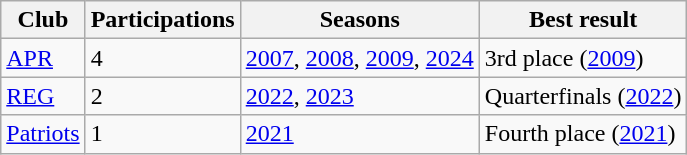<table class="wikitable">
<tr>
<th>Club</th>
<th>Participations</th>
<th>Seasons</th>
<th>Best result</th>
</tr>
<tr>
<td><a href='#'>APR</a></td>
<td>4</td>
<td><a href='#'>2007</a>, <a href='#'>2008</a>, <a href='#'>2009</a>, <a href='#'>2024</a></td>
<td> 3rd place (<a href='#'>2009</a>)</td>
</tr>
<tr>
<td><a href='#'>REG</a></td>
<td>2</td>
<td><a href='#'>2022</a>, <a href='#'>2023</a></td>
<td>Quarterfinals (<a href='#'>2022</a>)</td>
</tr>
<tr>
<td><a href='#'>Patriots</a></td>
<td>1</td>
<td><a href='#'>2021</a></td>
<td>Fourth place (<a href='#'>2021</a>)</td>
</tr>
</table>
